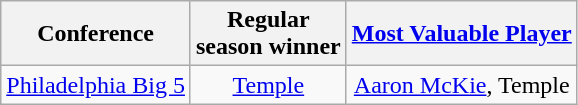<table class="wikitable" style="text-align:center;">
<tr>
<th>Conference</th>
<th>Regular <br> season winner</th>
<th><a href='#'>Most Valuable Player</a></th>
</tr>
<tr>
<td><a href='#'>Philadelphia Big 5</a></td>
<td><a href='#'>Temple</a></td>
<td><a href='#'>Aaron McKie</a>, Temple</td>
</tr>
</table>
